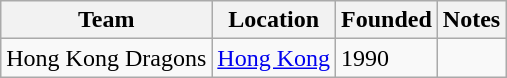<table class="wikitable">
<tr>
<th>Team</th>
<th>Location</th>
<th>Founded</th>
<th>Notes</th>
</tr>
<tr>
<td>Hong Kong Dragons</td>
<td><a href='#'>Hong Kong</a></td>
<td>1990</td>
<td></td>
</tr>
</table>
